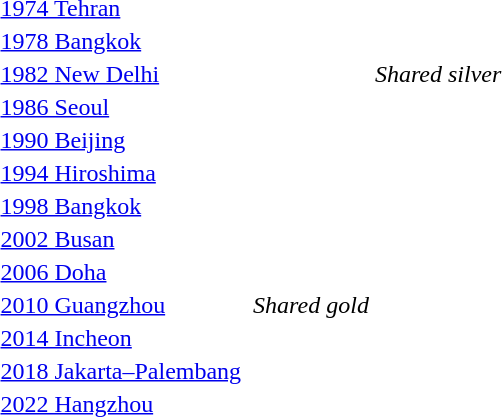<table>
<tr>
<td><a href='#'>1974 Tehran</a></td>
<td></td>
<td></td>
<td></td>
</tr>
<tr>
<td><a href='#'>1978 Bangkok</a></td>
<td></td>
<td></td>
<td></td>
</tr>
<tr>
<td rowspan=2><a href='#'>1982 New Delhi</a></td>
<td rowspan=2></td>
<td></td>
<td rowspan=2><em>Shared silver</em></td>
</tr>
<tr>
<td></td>
</tr>
<tr>
<td><a href='#'>1986 Seoul</a></td>
<td></td>
<td></td>
<td></td>
</tr>
<tr>
<td><a href='#'>1990 Beijing</a></td>
<td></td>
<td></td>
<td></td>
</tr>
<tr>
<td><a href='#'>1994 Hiroshima</a></td>
<td></td>
<td></td>
<td></td>
</tr>
<tr>
<td><a href='#'>1998 Bangkok</a></td>
<td></td>
<td></td>
<td></td>
</tr>
<tr>
<td><a href='#'>2002 Busan</a></td>
<td></td>
<td></td>
<td></td>
</tr>
<tr>
<td><a href='#'>2006 Doha</a></td>
<td></td>
<td></td>
<td></td>
</tr>
<tr>
<td rowspan=2><a href='#'>2010 Guangzhou</a></td>
<td></td>
<td rowspan=2><em>Shared gold</em></td>
<td rowspan=2></td>
</tr>
<tr>
<td></td>
</tr>
<tr>
<td><a href='#'>2014 Incheon</a></td>
<td></td>
<td></td>
<td></td>
</tr>
<tr>
<td><a href='#'>2018 Jakarta–Palembang</a></td>
<td></td>
<td></td>
<td></td>
</tr>
<tr>
<td><a href='#'>2022 Hangzhou</a></td>
<td></td>
<td></td>
<td></td>
</tr>
</table>
